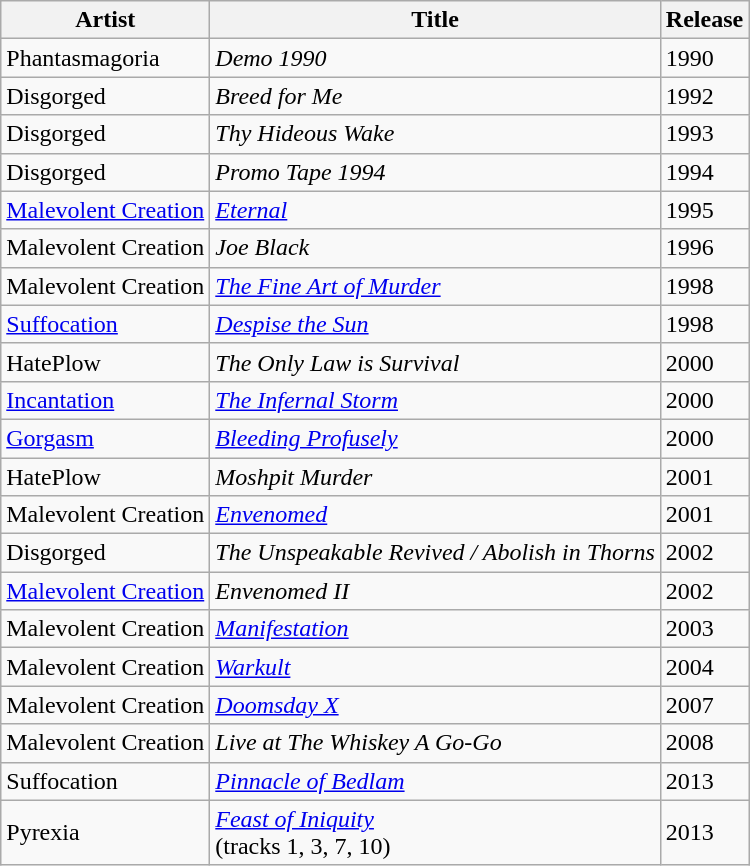<table class="wikitable">
<tr>
<th>Artist</th>
<th>Title</th>
<th>Release</th>
</tr>
<tr>
<td>Phantasmagoria</td>
<td><em>Demo 1990</em></td>
<td>1990</td>
</tr>
<tr>
<td>Disgorged</td>
<td><em>Breed for Me</em></td>
<td>1992</td>
</tr>
<tr>
<td>Disgorged</td>
<td><em>Thy Hideous Wake</em></td>
<td>1993</td>
</tr>
<tr>
<td>Disgorged</td>
<td><em>Promo Tape 1994</em></td>
<td>1994</td>
</tr>
<tr>
<td><a href='#'>Malevolent Creation</a></td>
<td><em><a href='#'>Eternal</a></em></td>
<td>1995</td>
</tr>
<tr>
<td>Malevolent Creation</td>
<td><em>Joe Black</em></td>
<td>1996</td>
</tr>
<tr>
<td>Malevolent Creation</td>
<td><em><a href='#'>The Fine Art of Murder</a></em></td>
<td>1998</td>
</tr>
<tr>
<td><a href='#'>Suffocation</a></td>
<td><em><a href='#'>Despise the Sun</a></em></td>
<td>1998</td>
</tr>
<tr>
<td>HatePlow</td>
<td><em>The Only Law is Survival</em></td>
<td>2000</td>
</tr>
<tr>
<td><a href='#'>Incantation</a></td>
<td><em><a href='#'>The Infernal Storm</a></em></td>
<td>2000</td>
</tr>
<tr>
<td><a href='#'>Gorgasm</a></td>
<td><em><a href='#'>Bleeding Profusely</a></em></td>
<td>2000</td>
</tr>
<tr>
<td>HatePlow</td>
<td><em>Moshpit Murder</em></td>
<td>2001</td>
</tr>
<tr>
<td>Malevolent Creation</td>
<td><em><a href='#'>Envenomed</a></em></td>
<td>2001</td>
</tr>
<tr>
<td>Disgorged</td>
<td><em>The Unspeakable Revived / Abolish in Thorns</em></td>
<td>2002</td>
</tr>
<tr>
<td><a href='#'>Malevolent Creation</a></td>
<td><em>Envenomed II</em></td>
<td>2002</td>
</tr>
<tr>
<td>Malevolent Creation</td>
<td><em><a href='#'>Manifestation</a></em></td>
<td>2003</td>
</tr>
<tr>
<td>Malevolent Creation</td>
<td><em><a href='#'>Warkult</a></em></td>
<td>2004</td>
</tr>
<tr>
<td>Malevolent Creation</td>
<td><em><a href='#'>Doomsday X</a></em></td>
<td>2007</td>
</tr>
<tr>
<td>Malevolent Creation</td>
<td><em>Live at The Whiskey A Go-Go</em></td>
<td>2008</td>
</tr>
<tr>
<td>Suffocation</td>
<td><em><a href='#'>Pinnacle of Bedlam</a></em></td>
<td>2013</td>
</tr>
<tr>
<td>Pyrexia</td>
<td><em><a href='#'>Feast of Iniquity</a></em><br>(tracks 1, 3, 7, 10)</td>
<td>2013</td>
</tr>
</table>
